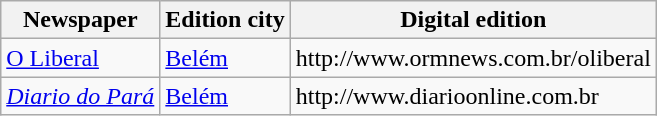<table class="wikitable sortable">
<tr style="text-align:center">
<th>Newspaper</th>
<th>Edition city</th>
<th>Digital edition</th>
</tr>
<tr>
<td><a href='#'>O Liberal</a></td>
<td><a href='#'>Belém</a></td>
<td>http://www.ormnews.com.br/oliberal</td>
</tr>
<tr>
<td><em><a href='#'>Diario do Pará</a></em></td>
<td><a href='#'>Belém</a></td>
<td>http://www.diarioonline.com.br</td>
</tr>
</table>
